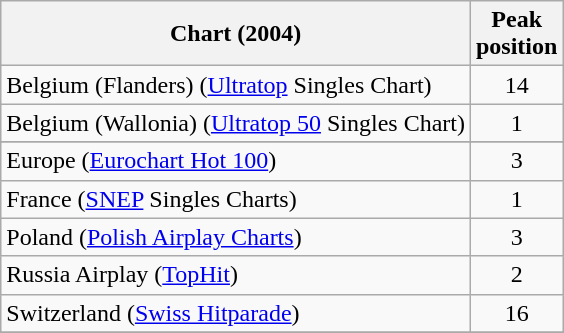<table class="wikitable sortable">
<tr>
<th>Chart (2004)</th>
<th>Peak<br>position</th>
</tr>
<tr>
<td>Belgium (Flanders) (<a href='#'>Ultratop</a> Singles Chart)</td>
<td align="center">14</td>
</tr>
<tr>
<td>Belgium (Wallonia) (<a href='#'>Ultratop 50</a> Singles Chart)</td>
<td align="center">1</td>
</tr>
<tr>
</tr>
<tr>
<td>Europe (<a href='#'>Eurochart Hot 100</a>)</td>
<td align="center">3</td>
</tr>
<tr>
<td>France (<a href='#'>SNEP</a> Singles Charts)</td>
<td align="center">1</td>
</tr>
<tr>
<td>Poland (<a href='#'>Polish Airplay Charts</a>)</td>
<td align="center">3</td>
</tr>
<tr>
<td>Russia Airplay (<a href='#'>TopHit</a>)</td>
<td align="center">2</td>
</tr>
<tr>
<td>Switzerland (<a href='#'>Swiss Hitparade</a>)</td>
<td align="center">16</td>
</tr>
<tr>
</tr>
</table>
